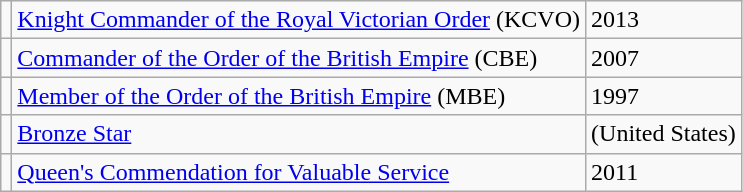<table class="wikitable">
<tr>
<td></td>
<td><a href='#'>Knight Commander of the Royal Victorian Order</a> (KCVO)</td>
<td>2013</td>
</tr>
<tr>
<td></td>
<td><a href='#'>Commander of the Order of the British Empire</a> (CBE)</td>
<td>2007</td>
</tr>
<tr>
<td></td>
<td><a href='#'>Member of the Order of the British Empire</a> (MBE)</td>
<td>1997</td>
</tr>
<tr>
<td></td>
<td><a href='#'>Bronze Star</a></td>
<td>(United States)</td>
</tr>
<tr>
<td></td>
<td><a href='#'>Queen's Commendation for Valuable Service</a></td>
<td>2011</td>
</tr>
</table>
